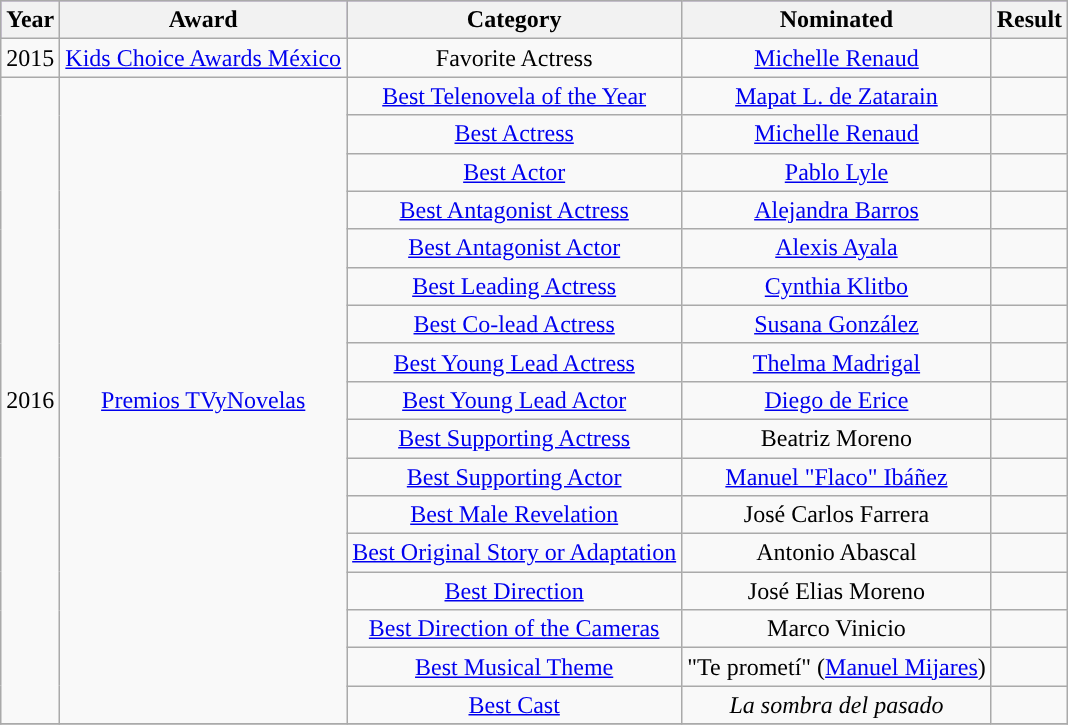<table class="wikitable plainrowheaders" style="text-align:center;">
<tr style="background:#96c;">
<th scope="col">Year</th>
<th scope="col">Award</th>
<th scope="col">Category</th>
<th scope="col">Nominated</th>
<th scope="col">Result</th>
</tr>
<tr>
<td>2015</td>
<td><a href='#'>Kids Choice Awards México</a></td>
<td scope="row">Favorite Actress</td>
<td rowspan="1"><a href='#'>Michelle Renaud</a></td>
<td></td>
</tr>
<tr>
<td scope="row" rowspan="17">2016</td>
<td rowspan="17"><a href='#'>Premios TVyNovelas</a></td>
<td><a href='#'>Best Telenovela of the Year</a></td>
<td><a href='#'>Mapat L. de Zatarain</a></td>
<td></td>
</tr>
<tr>
<td><a href='#'>Best Actress</a></td>
<td><a href='#'>Michelle Renaud</a></td>
<td></td>
</tr>
<tr>
<td><a href='#'>Best Actor</a></td>
<td><a href='#'>Pablo Lyle</a></td>
<td></td>
</tr>
<tr>
<td><a href='#'>Best Antagonist Actress</a></td>
<td><a href='#'>Alejandra Barros</a></td>
<td></td>
</tr>
<tr>
<td><a href='#'>Best Antagonist Actor</a></td>
<td><a href='#'>Alexis Ayala</a></td>
<td></td>
</tr>
<tr>
<td><a href='#'>Best Leading Actress</a></td>
<td><a href='#'>Cynthia Klitbo</a></td>
<td></td>
</tr>
<tr>
<td><a href='#'>Best Co-lead Actress</a></td>
<td><a href='#'>Susana González</a></td>
<td></td>
</tr>
<tr>
<td><a href='#'>Best Young Lead Actress</a></td>
<td><a href='#'>Thelma Madrigal</a></td>
<td></td>
</tr>
<tr>
<td><a href='#'>Best Young Lead Actor</a></td>
<td><a href='#'>Diego de Erice</a></td>
<td></td>
</tr>
<tr>
<td><a href='#'>Best Supporting Actress</a></td>
<td>Beatriz Moreno</td>
<td></td>
</tr>
<tr>
<td><a href='#'>Best Supporting Actor</a></td>
<td><a href='#'>Manuel "Flaco" Ibáñez</a></td>
<td></td>
</tr>
<tr>
<td><a href='#'>Best Male Revelation</a></td>
<td>José Carlos Farrera</td>
<td></td>
</tr>
<tr>
<td><a href='#'>Best Original Story or Adaptation</a></td>
<td>Antonio Abascal</td>
<td></td>
</tr>
<tr>
<td><a href='#'>Best Direction</a></td>
<td>José Elias Moreno</td>
<td></td>
</tr>
<tr>
<td><a href='#'>Best Direction of the Cameras</a></td>
<td>Marco Vinicio</td>
<td></td>
</tr>
<tr>
<td><a href='#'>Best Musical Theme</a></td>
<td>"Te prometí" (<a href='#'>Manuel Mijares</a>)</td>
<td></td>
</tr>
<tr>
<td><a href='#'>Best Cast</a></td>
<td><em>La sombra del pasado</em></td>
<td></td>
</tr>
<tr>
</tr>
</table>
